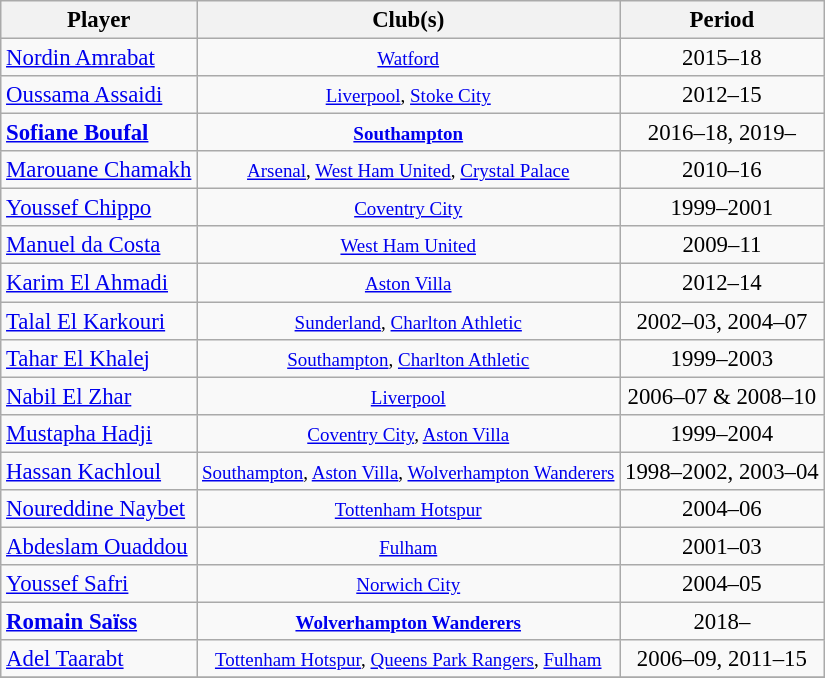<table class="wikitable collapsible collapsed" style="text-align:center;font-size:95%">
<tr>
<th scope="col">Player</th>
<th scope="col" class="unsortable">Club(s)</th>
<th scope="col">Period</th>
</tr>
<tr>
<td align="left"><a href='#'>Nordin Amrabat</a></td>
<td><small><a href='#'>Watford</a></small></td>
<td>2015–18</td>
</tr>
<tr>
<td align="left"><a href='#'>Oussama Assaidi</a></td>
<td><small><a href='#'>Liverpool</a>, <a href='#'>Stoke City</a></small></td>
<td>2012–15</td>
</tr>
<tr>
<td align="left"><strong><a href='#'>Sofiane Boufal</a></strong></td>
<td><small><strong><a href='#'>Southampton</a></strong></small></td>
<td>2016–18, 2019–</td>
</tr>
<tr>
<td align="left"><a href='#'>Marouane Chamakh</a></td>
<td><small><a href='#'>Arsenal</a>, <a href='#'>West Ham United</a>, <a href='#'>Crystal Palace</a></small></td>
<td>2010–16</td>
</tr>
<tr>
<td align="left"><a href='#'>Youssef Chippo</a></td>
<td><small><a href='#'>Coventry City</a></small></td>
<td>1999–2001</td>
</tr>
<tr>
<td align="left"><a href='#'>Manuel da Costa</a></td>
<td><small><a href='#'>West Ham United</a></small></td>
<td>2009–11</td>
</tr>
<tr>
<td align="left"><a href='#'>Karim El Ahmadi</a></td>
<td><small><a href='#'>Aston Villa</a></small></td>
<td>2012–14</td>
</tr>
<tr>
<td align="left"><a href='#'>Talal El Karkouri</a></td>
<td><small><a href='#'>Sunderland</a>, <a href='#'>Charlton Athletic</a></small></td>
<td>2002–03, 2004–07</td>
</tr>
<tr>
<td align="left"><a href='#'>Tahar El Khalej</a></td>
<td><small><a href='#'>Southampton</a>, <a href='#'>Charlton Athletic</a></small></td>
<td>1999–2003</td>
</tr>
<tr>
<td align="left"><a href='#'>Nabil El Zhar</a></td>
<td><small><a href='#'>Liverpool</a></small></td>
<td>2006–07 & 2008–10</td>
</tr>
<tr>
<td align="left"><a href='#'>Mustapha Hadji</a></td>
<td><small><a href='#'>Coventry City</a>, <a href='#'>Aston Villa</a></small></td>
<td>1999–2004</td>
</tr>
<tr>
<td align="left"><a href='#'>Hassan Kachloul</a></td>
<td><small><a href='#'>Southampton</a>, <a href='#'>Aston Villa</a>, <a href='#'>Wolverhampton Wanderers</a></small></td>
<td>1998–2002, 2003–04</td>
</tr>
<tr>
<td align="left"><a href='#'>Noureddine Naybet</a></td>
<td><small><a href='#'>Tottenham Hotspur</a></small></td>
<td>2004–06</td>
</tr>
<tr>
<td align="left"><a href='#'>Abdeslam Ouaddou</a></td>
<td><small><a href='#'>Fulham</a></small></td>
<td>2001–03</td>
</tr>
<tr>
<td align="left"><a href='#'>Youssef Safri</a></td>
<td><small><a href='#'>Norwich City</a></small></td>
<td>2004–05</td>
</tr>
<tr>
<td align="left"><strong><a href='#'>Romain Saïss</a></strong></td>
<td><small><strong><a href='#'>Wolverhampton Wanderers</a></strong></small></td>
<td>2018–</td>
</tr>
<tr>
<td align="left"><a href='#'>Adel Taarabt</a></td>
<td><small><a href='#'>Tottenham Hotspur</a>, <a href='#'>Queens Park Rangers</a>, <a href='#'>Fulham</a></small></td>
<td>2006–09, 2011–15</td>
</tr>
<tr>
</tr>
</table>
